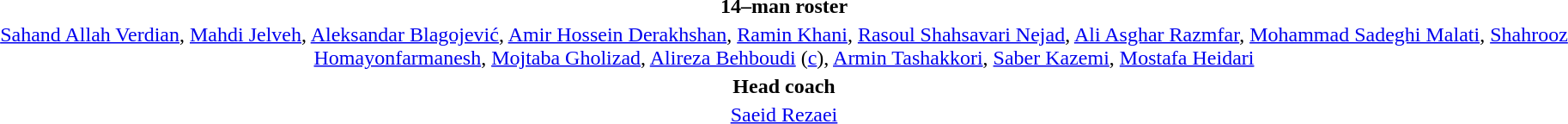<table style="text-align:center; margin-top:2em; margin-left:auto; margin-right:auto">
<tr>
<td><strong>14–man roster</strong></td>
</tr>
<tr>
<td><a href='#'>Sahand Allah Verdian</a>, <a href='#'>Mahdi Jelveh</a>, <a href='#'>Aleksandar Blagojević</a>, <a href='#'>Amir Hossein Derakhshan</a>, <a href='#'>Ramin Khani</a>, <a href='#'>Rasoul Shahsavari Nejad</a>, <a href='#'>Ali Asghar Razmfar</a>, <a href='#'>Mohammad Sadeghi Malati</a>, <a href='#'>Shahrooz Homayonfarmanesh</a>, <a href='#'>Mojtaba Gholizad</a>, <a href='#'>Alireza Behboudi</a> (<a href='#'>c</a>), <a href='#'>Armin Tashakkori</a>, <a href='#'>Saber Kazemi</a>, <a href='#'>Mostafa Heidari</a></td>
</tr>
<tr>
<td><strong>Head coach</strong></td>
</tr>
<tr>
<td><a href='#'>Saeid Rezaei</a></td>
</tr>
</table>
